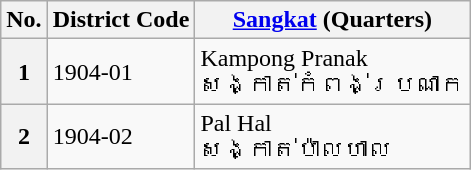<table class="wikitable">
<tr>
<th>No.</th>
<th>District Code</th>
<th><a href='#'>Sangkat</a> (Quarters)</th>
</tr>
<tr>
<th>1</th>
<td>1904-01</td>
<td>Kampong Pranak<br>សង្កាត់កំពង់ប្រណាក</td>
</tr>
<tr>
<th>2</th>
<td>1904-02</td>
<td>Pal Hal<br> សង្កាត់ប៉ាលហាល</td>
</tr>
</table>
